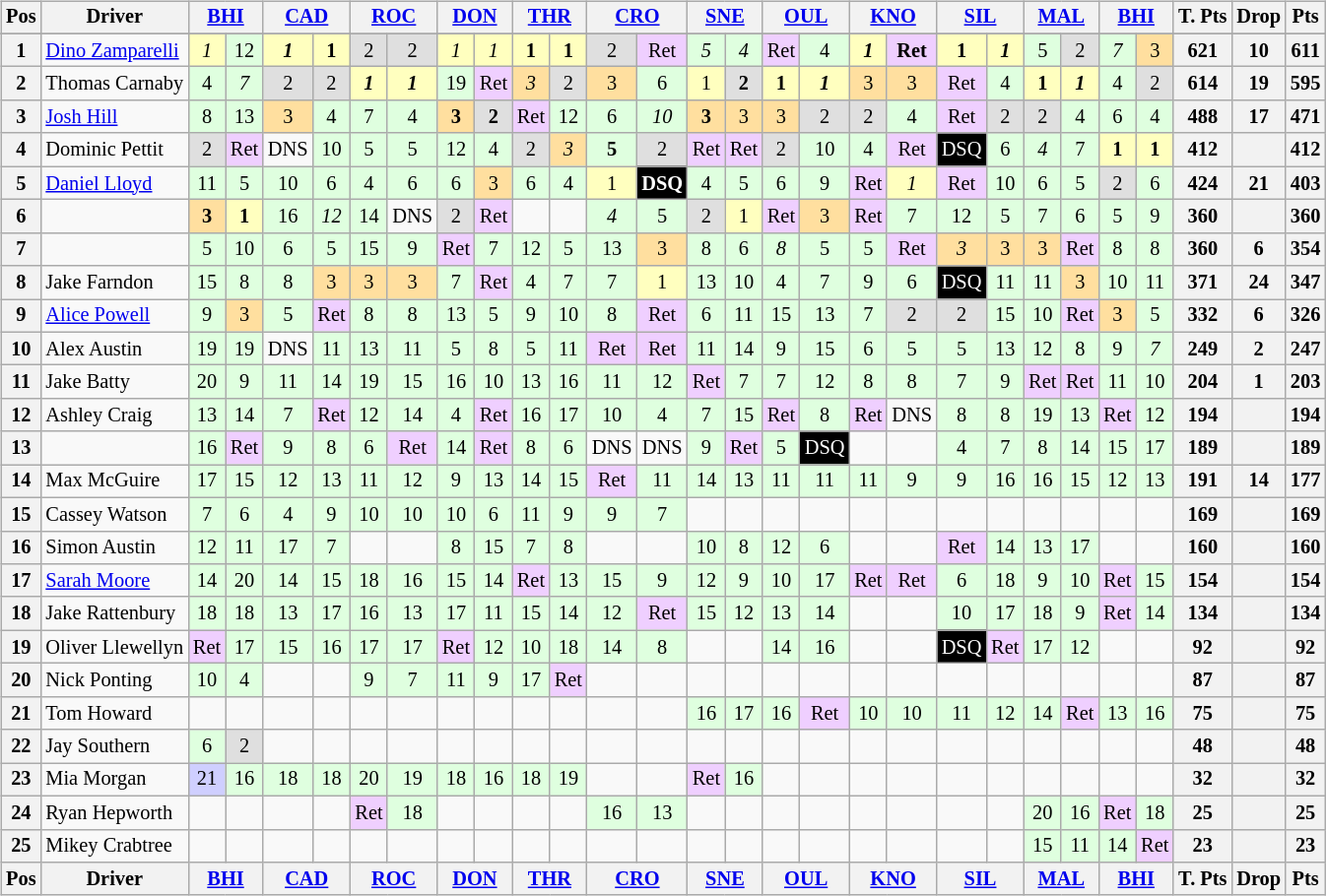<table>
<tr valign="top">
<td><br><table class="wikitable" style="font-size: 85%">
<tr valign="top">
<th valign="middle">Pos</th>
<th valign="middle">Driver</th>
<th colspan="2"><a href='#'>BHI</a></th>
<th colspan="2"><a href='#'>CAD</a></th>
<th colspan="2"><a href='#'>ROC</a></th>
<th colspan="2"><a href='#'>DON</a></th>
<th colspan="2"><a href='#'>THR</a></th>
<th colspan="2"><a href='#'>CRO</a></th>
<th colspan="2"><a href='#'>SNE</a></th>
<th colspan="2"><a href='#'>OUL</a></th>
<th colspan="2"><a href='#'>KNO</a></th>
<th colspan="2"><a href='#'>SIL</a></th>
<th colspan="2"><a href='#'>MAL</a></th>
<th colspan="2"><a href='#'>BHI</a></th>
<th valign="middle">T. Pts</th>
<th valign="middle">Drop</th>
<th valign="middle">Pts</th>
</tr>
<tr>
</tr>
<tr>
<th>1</th>
<td><a href='#'>Dino Zamparelli</a></td>
<td style="background:#FFFFBF;" align=center><em>1</em></td>
<td style="background:#DFFFDF;" align=center>12</td>
<td style="background:#FFFFBF;" align=center><strong><em>1</em></strong></td>
<td style="background:#FFFFBF;" align=center><strong>1</strong></td>
<td style="background:#DFDFDF;" align=center>2</td>
<td style="background:#DFDFDF;" align=center>2</td>
<td style="background:#FFFFBF;" align=center><em>1</em></td>
<td style="background:#FFFFBF;" align=center><em>1</em></td>
<td style="background:#FFFFBF;" align=center><strong>1</strong></td>
<td style="background:#FFFFBF;" align=center><strong>1</strong></td>
<td style="background:#DFDFDF;" align=center>2</td>
<td style="background:#EFCFFF;" align=center>Ret</td>
<td style="background:#DFFFDF;" align=center><em>5</em></td>
<td style="background:#DFFFDF;" align=center><em>4</em></td>
<td style="background:#EFCFFF;" align=center>Ret</td>
<td style="background:#DFFFDF;" align=center>4</td>
<td style="background:#FFFFBF;" align=center><strong><em>1</em></strong></td>
<td style="background:#EFCFFF;" align=center><strong>Ret</strong></td>
<td style="background:#FFFFBF;" align=center><strong>1</strong></td>
<td style="background:#FFFFBF;" align=center><strong><em>1</em></strong></td>
<td style="background:#DFFFDF;" align=center>5</td>
<td style="background:#DFDFDF;" align=center>2</td>
<td style="background:#DFFFDF;" align=center><em>7</em></td>
<td style="background:#FFDF9F;" align=center>3</td>
<th>621</th>
<th>10</th>
<th>611</th>
</tr>
<tr>
<th>2</th>
<td>Thomas Carnaby</td>
<td style="background:#DFFFDF;" align=center>4</td>
<td style="background:#DFFFDF;" align=center><em>7</em></td>
<td style="background:#DFDFDF;" align=center>2</td>
<td style="background:#DFDFDF;" align=center>2</td>
<td style="background:#FFFFBF;" align=center><strong><em>1</em></strong></td>
<td style="background:#FFFFBF;" align=center><strong><em>1</em></strong></td>
<td style="background:#DFFFDF;" align=center>19</td>
<td style="background:#EFCFFF;" align=center>Ret</td>
<td style="background:#FFDF9F;" align=center><em>3</em></td>
<td style="background:#DFDFDF;" align=center>2</td>
<td style="background:#FFDF9F;" align=center>3</td>
<td style="background:#DFFFDF;" align=center>6</td>
<td style="background:#FFFFBF;" align=center>1</td>
<td style="background:#DFDFDF;" align=center><strong>2</strong></td>
<td style="background:#FFFFBF;" align=center><strong>1</strong></td>
<td style="background:#FFFFBF;" align=center><strong><em>1</em></strong></td>
<td style="background:#FFDF9F;" align=center>3</td>
<td style="background:#FFDF9F;" align=center>3</td>
<td style="background:#EFCFFF;" align=center>Ret</td>
<td style="background:#DFFFDF;" align=center>4</td>
<td style="background:#FFFFBF;" align=center><strong>1</strong></td>
<td style="background:#FFFFBF;" align=center><strong><em>1</em></strong></td>
<td style="background:#DFFFDF;" align=center>4</td>
<td style="background:#DFDFDF;" align=center>2</td>
<th>614</th>
<th>19</th>
<th>595</th>
</tr>
<tr>
<th>3</th>
<td><a href='#'>Josh Hill</a></td>
<td style="background:#DFFFDF;" align=center>8</td>
<td style="background:#DFFFDF;" align=center>13</td>
<td style="background:#FFDF9F;" align=center>3</td>
<td style="background:#DFFFDF;" align=center>4</td>
<td style="background:#DFFFDF;" align=center>7</td>
<td style="background:#DFFFDF;" align=center>4</td>
<td style="background:#FFDF9F;" align=center><strong>3</strong></td>
<td style="background:#DFDFDF;" align=center><strong>2</strong></td>
<td style="background:#EFCFFF;" align=center>Ret</td>
<td style="background:#DFFFDF;" align=center>12</td>
<td style="background:#DFFFDF;" align=center>6</td>
<td style="background:#DFFFDF;" align=center><em>10</em></td>
<td style="background:#FFDF9F;" align=center><strong>3</strong></td>
<td style="background:#FFDF9F;" align=center>3</td>
<td style="background:#FFDF9F;" align=center>3</td>
<td style="background:#DFDFDF;" align=center>2</td>
<td style="background:#DFDFDF;" align=center>2</td>
<td style="background:#DFFFDF;" align=center>4</td>
<td style="background:#EFCFFF;" align=center>Ret</td>
<td style="background:#DFDFDF;" align=center>2</td>
<td style="background:#DFDFDF;" align=center>2</td>
<td style="background:#DFFFDF;" align=center>4</td>
<td style="background:#DFFFDF;" align=center>6</td>
<td style="background:#DFFFDF;" align=center>4</td>
<th>488</th>
<th>17</th>
<th>471</th>
</tr>
<tr>
<th>4</th>
<td>Dominic Pettit</td>
<td style="background:#DFDFDF;" align=center>2</td>
<td style="background:#EFCFFF;" align=center>Ret</td>
<td align="center">DNS</td>
<td style="background:#DFFFDF;" align=center>10</td>
<td style="background:#DFFFDF;" align=center>5</td>
<td style="background:#DFFFDF;" align=center>5</td>
<td style="background:#DFFFDF;" align=center>12</td>
<td style="background:#DFFFDF;" align=center>4</td>
<td style="background:#DFDFDF;" align=center>2</td>
<td style="background:#FFDF9F;" align=center><em>3</em></td>
<td style="background:#DFFFDF;" align=center><strong>5</strong></td>
<td style="background:#DFDFDF;" align=center>2</td>
<td style="background:#EFCFFF;" align=center>Ret</td>
<td style="background:#EFCFFF;" align=center>Ret</td>
<td style="background:#DFDFDF;" align=center>2</td>
<td style="background:#DFFFDF;" align=center>10</td>
<td style="background:#DFFFDF;" align=center>4</td>
<td style="background:#EFCFFF;" align=center>Ret</td>
<td style="background:#000000; color:white;" align=center>DSQ</td>
<td style="background:#DFFFDF;" align=center>6</td>
<td style="background:#DFFFDF;" align=center><em>4</em></td>
<td style="background:#DFFFDF;" align=center>7</td>
<td style="background:#FFFFBF;" align=center><strong>1</strong></td>
<td style="background:#FFFFBF;" align=center><strong>1</strong></td>
<th>412</th>
<th></th>
<th>412</th>
</tr>
<tr>
<th>5</th>
<td><a href='#'>Daniel Lloyd</a></td>
<td style="background:#DFFFDF;" align=center>11</td>
<td style="background:#DFFFDF;" align=center>5</td>
<td style="background:#DFFFDF;" align=center>10</td>
<td style="background:#DFFFDF;" align=center>6</td>
<td style="background:#DFFFDF;" align=center>4</td>
<td style="background:#DFFFDF;" align=center>6</td>
<td style="background:#DFFFDF;" align=center>6</td>
<td style="background:#FFDF9F;" align=center>3</td>
<td style="background:#DFFFDF;" align=center>6</td>
<td style="background:#DFFFDF;" align=center>4</td>
<td style="background:#FFFFBF;" align=center>1</td>
<td style="background:#000000; color:white;" align=center><strong>DSQ</strong></td>
<td style="background:#DFFFDF;" align=center>4</td>
<td style="background:#DFFFDF;" align=center>5</td>
<td style="background:#DFFFDF;" align=center>6</td>
<td style="background:#DFFFDF;" align=center>9</td>
<td style="background:#EFCFFF;" align=center>Ret</td>
<td style="background:#FFFFBF;" align=center><em>1</em></td>
<td style="background:#EFCFFF;" align=center>Ret</td>
<td style="background:#DFFFDF;" align=center>10</td>
<td style="background:#DFFFDF;" align=center>6</td>
<td style="background:#DFFFDF;" align=center>5</td>
<td style="background:#DFDFDF;" align=center>2</td>
<td style="background:#DFFFDF;" align=center>6</td>
<th>424</th>
<th>21</th>
<th>403</th>
</tr>
<tr>
<th>6</th>
<td></td>
<td style="background:#FFDF9F;" align=center><strong>3</strong></td>
<td style="background:#FFFFBF;" align=center><strong>1</strong></td>
<td style="background:#DFFFDF;" align=center>16</td>
<td style="background:#DFFFDF;" align=center><em>12</em></td>
<td style="background:#DFFFDF;" align=center>14</td>
<td align="center">DNS</td>
<td style="background:#DFDFDF;" align=center>2</td>
<td style="background:#EFCFFF;" align=center>Ret</td>
<td></td>
<td></td>
<td style="background:#DFFFDF;" align=center><em>4</em></td>
<td style="background:#DFFFDF;" align=center>5</td>
<td style="background:#DFDFDF;" align=center>2</td>
<td style="background:#FFFFBF;" align=center>1</td>
<td style="background:#EFCFFF;" align=center>Ret</td>
<td style="background:#FFDF9F;" align=center>3</td>
<td style="background:#EFCFFF;" align=center>Ret</td>
<td style="background:#DFFFDF;" align=center>7</td>
<td style="background:#DFFFDF;" align=center>12</td>
<td style="background:#DFFFDF;" align=center>5</td>
<td style="background:#DFFFDF;" align=center>7</td>
<td style="background:#DFFFDF;" align=center>6</td>
<td style="background:#DFFFDF;" align=center>5</td>
<td style="background:#DFFFDF;" align=center>9</td>
<th>360</th>
<th></th>
<th>360</th>
</tr>
<tr>
<th>7</th>
<td></td>
<td style="background:#DFFFDF;" align=center>5</td>
<td style="background:#DFFFDF;" align=center>10</td>
<td style="background:#DFFFDF;" align=center>6</td>
<td style="background:#DFFFDF;" align=center>5</td>
<td style="background:#DFFFDF;" align=center>15</td>
<td style="background:#DFFFDF;" align=center>9</td>
<td style="background:#EFCFFF;" align=center>Ret</td>
<td style="background:#DFFFDF;" align=center>7</td>
<td style="background:#DFFFDF;" align=center>12</td>
<td style="background:#DFFFDF;" align=center>5</td>
<td style="background:#DFFFDF;" align=center>13</td>
<td style="background:#FFDF9F;" align=center>3</td>
<td style="background:#DFFFDF;" align=center>8</td>
<td style="background:#DFFFDF;" align=center>6</td>
<td style="background:#DFFFDF;" align=center><em>8</em></td>
<td style="background:#DFFFDF;" align=center>5</td>
<td style="background:#DFFFDF;" align=center>5</td>
<td style="background:#EFCFFF;" align=center>Ret</td>
<td style="background:#FFDF9F;" align=center><em>3</em></td>
<td style="background:#FFDF9F;" align=center>3</td>
<td style="background:#FFDF9F;" align=center>3</td>
<td style="background:#EFCFFF;" align=center>Ret</td>
<td style="background:#DFFFDF;" align=center>8</td>
<td style="background:#DFFFDF;" align=center>8</td>
<th>360</th>
<th>6</th>
<th>354</th>
</tr>
<tr>
<th>8</th>
<td>Jake Farndon</td>
<td style="background:#DFFFDF;" align=center>15</td>
<td style="background:#DFFFDF;" align=center>8</td>
<td style="background:#DFFFDF;" align=center>8</td>
<td style="background:#FFDF9F;" align=center>3</td>
<td style="background:#FFDF9F;" align=center>3</td>
<td style="background:#FFDF9F;" align=center>3</td>
<td style="background:#DFFFDF;" align=center>7</td>
<td style="background:#EFCFFF;" align=center>Ret</td>
<td style="background:#DFFFDF;" align=center>4</td>
<td style="background:#DFFFDF;" align=center>7</td>
<td style="background:#DFFFDF;" align=center>7</td>
<td style="background:#FFFFBF;" align=center>1</td>
<td style="background:#DFFFDF;" align=center>13</td>
<td style="background:#DFFFDF;" align=center>10</td>
<td style="background:#DFFFDF;" align=center>4</td>
<td style="background:#DFFFDF;" align=center>7</td>
<td style="background:#DFFFDF;" align=center>9</td>
<td style="background:#DFFFDF;" align=center>6</td>
<td style="background:#000000; color:white;" align=center>DSQ</td>
<td style="background:#DFFFDF;" align=center>11</td>
<td style="background:#DFFFDF;" align=center>11</td>
<td style="background:#FFDF9F;" align=center>3</td>
<td style="background:#DFFFDF;" align=center>10</td>
<td style="background:#DFFFDF;" align=center>11</td>
<th>371</th>
<th>24</th>
<th>347</th>
</tr>
<tr>
<th>9</th>
<td><a href='#'>Alice Powell</a></td>
<td style="background:#DFFFDF;" align=center>9</td>
<td style="background:#FFDF9F;" align=center>3</td>
<td style="background:#DFFFDF;" align=center>5</td>
<td style="background:#EFCFFF;" align=center>Ret</td>
<td style="background:#DFFFDF;" align=center>8</td>
<td style="background:#DFFFDF;" align=center>8</td>
<td style="background:#DFFFDF;" align=center>13</td>
<td style="background:#DFFFDF;" align=center>5</td>
<td style="background:#DFFFDF;" align=center>9</td>
<td style="background:#DFFFDF;" align=center>10</td>
<td style="background:#DFFFDF;" align=center>8</td>
<td style="background:#EFCFFF;" align=center>Ret</td>
<td style="background:#DFFFDF;" align=center>6</td>
<td style="background:#DFFFDF;" align=center>11</td>
<td style="background:#DFFFDF;" align=center>15</td>
<td style="background:#DFFFDF;" align=center>13</td>
<td style="background:#DFFFDF;" align=center>7</td>
<td style="background:#DFDFDF;" align=center>2</td>
<td style="background:#DFDFDF;" align=center>2</td>
<td style="background:#DFFFDF;" align=center>15</td>
<td style="background:#DFFFDF;" align=center>10</td>
<td style="background:#EFCFFF;" align=center>Ret</td>
<td style="background:#FFDF9F;" align=center>3</td>
<td style="background:#DFFFDF;" align=center>5</td>
<th>332</th>
<th>6</th>
<th>326</th>
</tr>
<tr>
<th>10</th>
<td>Alex Austin</td>
<td style="background:#DFFFDF;" align=center>19</td>
<td style="background:#DFFFDF;" align=center>19</td>
<td align="center">DNS</td>
<td style="background:#DFFFDF;" align=center>11</td>
<td style="background:#DFFFDF;" align=center>13</td>
<td style="background:#DFFFDF;" align=center>11</td>
<td style="background:#DFFFDF;" align=center>5</td>
<td style="background:#DFFFDF;" align=center>8</td>
<td style="background:#DFFFDF;" align=center>5</td>
<td style="background:#DFFFDF;" align=center>11</td>
<td style="background:#EFCFFF;" align=center>Ret</td>
<td style="background:#EFCFFF;" align=center>Ret</td>
<td style="background:#DFFFDF;" align=center>11</td>
<td style="background:#DFFFDF;" align=center>14</td>
<td style="background:#DFFFDF;" align=center>9</td>
<td style="background:#DFFFDF;" align=center>15</td>
<td style="background:#DFFFDF;" align=center>6</td>
<td style="background:#DFFFDF;" align=center>5</td>
<td style="background:#DFFFDF;" align=center>5</td>
<td style="background:#DFFFDF;" align=center>13</td>
<td style="background:#DFFFDF;" align=center>12</td>
<td style="background:#DFFFDF;" align=center>8</td>
<td style="background:#DFFFDF;" align=center>9</td>
<td style="background:#DFFFDF;" align=center><em>7</em></td>
<th>249</th>
<th>2</th>
<th>247</th>
</tr>
<tr>
<th>11</th>
<td>Jake Batty</td>
<td style="background:#DFFFDF;" align=center>20</td>
<td style="background:#DFFFDF;" align=center>9</td>
<td style="background:#DFFFDF;" align=center>11</td>
<td style="background:#DFFFDF;" align=center>14</td>
<td style="background:#DFFFDF;" align=center>19</td>
<td style="background:#DFFFDF;" align=center>15</td>
<td style="background:#DFFFDF;" align=center>16</td>
<td style="background:#DFFFDF;" align=center>10</td>
<td style="background:#DFFFDF;" align=center>13</td>
<td style="background:#DFFFDF;" align=center>16</td>
<td style="background:#DFFFDF;" align=center>11</td>
<td style="background:#DFFFDF;" align=center>12</td>
<td style="background:#EFCFFF;" align=center>Ret</td>
<td style="background:#DFFFDF;" align=center>7</td>
<td style="background:#DFFFDF;" align=center>7</td>
<td style="background:#DFFFDF;" align=center>12</td>
<td style="background:#DFFFDF;" align=center>8</td>
<td style="background:#DFFFDF;" align=center>8</td>
<td style="background:#DFFFDF;" align=center>7</td>
<td style="background:#DFFFDF;" align=center>9</td>
<td style="background:#EFCFFF;" align=center>Ret</td>
<td style="background:#EFCFFF;" align=center>Ret</td>
<td style="background:#DFFFDF;" align=center>11</td>
<td style="background:#DFFFDF;" align=center>10</td>
<th>204</th>
<th>1</th>
<th>203</th>
</tr>
<tr>
<th>12</th>
<td>Ashley Craig</td>
<td style="background:#DFFFDF;" align=center>13</td>
<td style="background:#DFFFDF;" align=center>14</td>
<td style="background:#DFFFDF;" align=center>7</td>
<td style="background:#EFCFFF;" align=center>Ret</td>
<td style="background:#DFFFDF;" align=center>12</td>
<td style="background:#DFFFDF;" align=center>14</td>
<td style="background:#DFFFDF;" align=center>4</td>
<td style="background:#EFCFFF;" align=center>Ret</td>
<td style="background:#DFFFDF;" align=center>16</td>
<td style="background:#DFFFDF;" align=center>17</td>
<td style="background:#DFFFDF;" align=center>10</td>
<td style="background:#DFFFDF;" align=center>4</td>
<td style="background:#DFFFDF;" align=center>7</td>
<td style="background:#DFFFDF;" align=center>15</td>
<td style="background:#EFCFFF;" align=center>Ret</td>
<td style="background:#DFFFDF;" align=center>8</td>
<td style="background:#EFCFFF;" align=center>Ret</td>
<td align="center">DNS</td>
<td style="background:#DFFFDF;" align=center>8</td>
<td style="background:#DFFFDF;" align=center>8</td>
<td style="background:#DFFFDF;" align=center>19</td>
<td style="background:#DFFFDF;" align=center>13</td>
<td style="background:#EFCFFF;" align=center>Ret</td>
<td style="background:#DFFFDF;" align=center>12</td>
<th>194</th>
<th></th>
<th>194</th>
</tr>
<tr>
<th>13</th>
<td></td>
<td style="background:#DFFFDF;" align=center>16</td>
<td style="background:#EFCFFF;" align=center>Ret</td>
<td style="background:#DFFFDF;" align=center>9</td>
<td style="background:#DFFFDF;" align=center>8</td>
<td style="background:#DFFFDF;" align=center>6</td>
<td style="background:#EFCFFF;" align=center>Ret</td>
<td style="background:#DFFFDF;" align=center>14</td>
<td style="background:#EFCFFF;" align=center>Ret</td>
<td style="background:#DFFFDF;" align=center>8</td>
<td style="background:#DFFFDF;" align=center>6</td>
<td align="center">DNS</td>
<td align="center">DNS</td>
<td style="background:#DFFFDF;" align=center>9</td>
<td style="background:#EFCFFF;" align=center>Ret</td>
<td style="background:#DFFFDF;" align=center>5</td>
<td style="background:#000000; color:white;" align=center>DSQ</td>
<td></td>
<td></td>
<td style="background:#DFFFDF;" align=center>4</td>
<td style="background:#DFFFDF;" align=center>7</td>
<td style="background:#DFFFDF;" align=center>8</td>
<td style="background:#DFFFDF;" align=center>14</td>
<td style="background:#DFFFDF;" align=center>15</td>
<td style="background:#DFFFDF;" align=center>17</td>
<th>189</th>
<th></th>
<th>189</th>
</tr>
<tr>
<th>14</th>
<td>Max McGuire</td>
<td style="background:#DFFFDF;" align=center>17</td>
<td style="background:#DFFFDF;" align=center>15</td>
<td style="background:#DFFFDF;" align=center>12</td>
<td style="background:#DFFFDF;" align=center>13</td>
<td style="background:#DFFFDF;" align=center>11</td>
<td style="background:#DFFFDF;" align=center>12</td>
<td style="background:#DFFFDF;" align=center>9</td>
<td style="background:#DFFFDF;" align=center>13</td>
<td style="background:#DFFFDF;" align=center>14</td>
<td style="background:#DFFFDF;" align=center>15</td>
<td style="background:#EFCFFF;" align=center>Ret</td>
<td style="background:#DFFFDF;" align=center>11</td>
<td style="background:#DFFFDF;" align=center>14</td>
<td style="background:#DFFFDF;" align=center>13</td>
<td style="background:#DFFFDF;" align=center>11</td>
<td style="background:#DFFFDF;" align=center>11</td>
<td style="background:#DFFFDF;" align=center>11</td>
<td style="background:#DFFFDF;" align=center>9</td>
<td style="background:#DFFFDF;" align=center>9</td>
<td style="background:#DFFFDF;" align=center>16</td>
<td style="background:#DFFFDF;" align=center>16</td>
<td style="background:#DFFFDF;" align=center>15</td>
<td style="background:#DFFFDF;" align=center>12</td>
<td style="background:#DFFFDF;" align=center>13</td>
<th>191</th>
<th>14</th>
<th>177</th>
</tr>
<tr>
<th>15</th>
<td>Cassey Watson</td>
<td style="background:#DFFFDF;" align=center>7</td>
<td style="background:#DFFFDF;" align=center>6</td>
<td style="background:#DFFFDF;" align=center>4</td>
<td style="background:#DFFFDF;" align=center>9</td>
<td style="background:#DFFFDF;" align=center>10</td>
<td style="background:#DFFFDF;" align=center>10</td>
<td style="background:#DFFFDF;" align=center>10</td>
<td style="background:#DFFFDF;" align=center>6</td>
<td style="background:#DFFFDF;" align=center>11</td>
<td style="background:#DFFFDF;" align=center>9</td>
<td style="background:#DFFFDF;" align=center>9</td>
<td style="background:#DFFFDF;" align=center>7</td>
<td></td>
<td></td>
<td></td>
<td></td>
<td></td>
<td></td>
<td></td>
<td></td>
<td></td>
<td></td>
<td></td>
<td></td>
<th>169</th>
<th></th>
<th>169</th>
</tr>
<tr>
<th>16</th>
<td>Simon Austin</td>
<td style="background:#DFFFDF;" align=center>12</td>
<td style="background:#DFFFDF;" align=center>11</td>
<td style="background:#DFFFDF;" align=center>17</td>
<td style="background:#DFFFDF;" align=center>7</td>
<td></td>
<td></td>
<td style="background:#DFFFDF;" align=center>8</td>
<td style="background:#DFFFDF;" align=center>15</td>
<td style="background:#DFFFDF;" align=center>7</td>
<td style="background:#DFFFDF;" align=center>8</td>
<td></td>
<td></td>
<td style="background:#DFFFDF;" align=center>10</td>
<td style="background:#DFFFDF;" align=center>8</td>
<td style="background:#DFFFDF;" align=center>12</td>
<td style="background:#DFFFDF;" align=center>6</td>
<td></td>
<td></td>
<td style="background:#EFCFFF;" align=center>Ret</td>
<td style="background:#DFFFDF;" align=center>14</td>
<td style="background:#DFFFDF;" align=center>13</td>
<td style="background:#DFFFDF;" align=center>17</td>
<td></td>
<td></td>
<th>160</th>
<th></th>
<th>160</th>
</tr>
<tr>
<th>17</th>
<td><a href='#'>Sarah Moore</a></td>
<td style="background:#DFFFDF;" align=center>14</td>
<td style="background:#DFFFDF;" align=center>20</td>
<td style="background:#DFFFDF;" align=center>14</td>
<td style="background:#DFFFDF;" align=center>15</td>
<td style="background:#DFFFDF;" align=center>18</td>
<td style="background:#DFFFDF;" align=center>16</td>
<td style="background:#DFFFDF;" align=center>15</td>
<td style="background:#DFFFDF;" align=center>14</td>
<td style="background:#EFCFFF;" align=center>Ret</td>
<td style="background:#DFFFDF;" align=center>13</td>
<td style="background:#DFFFDF;" align=center>15</td>
<td style="background:#DFFFDF;" align=center>9</td>
<td style="background:#DFFFDF;" align=center>12</td>
<td style="background:#DFFFDF;" align=center>9</td>
<td style="background:#DFFFDF;" align=center>10</td>
<td style="background:#DFFFDF;" align=center>17</td>
<td style="background:#EFCFFF;" align=center>Ret</td>
<td style="background:#EFCFFF;" align=center>Ret</td>
<td style="background:#DFFFDF;" align=center>6</td>
<td style="background:#DFFFDF;" align=center>18</td>
<td style="background:#DFFFDF;" align=center>9</td>
<td style="background:#DFFFDF;" align=center>10</td>
<td style="background:#EFCFFF;" align=center>Ret</td>
<td style="background:#DFFFDF;" align=center>15</td>
<th>154</th>
<th></th>
<th>154</th>
</tr>
<tr>
<th>18</th>
<td>Jake Rattenbury</td>
<td style="background:#DFFFDF;" align=center>18</td>
<td style="background:#DFFFDF;" align=center>18</td>
<td style="background:#DFFFDF;" align=center>13</td>
<td style="background:#DFFFDF;" align=center>17</td>
<td style="background:#DFFFDF;" align=center>16</td>
<td style="background:#DFFFDF;" align=center>13</td>
<td style="background:#DFFFDF;" align=center>17</td>
<td style="background:#DFFFDF;" align=center>11</td>
<td style="background:#DFFFDF;" align=center>15</td>
<td style="background:#DFFFDF;" align=center>14</td>
<td style="background:#DFFFDF;" align=center>12</td>
<td style="background:#EFCFFF;" align=center>Ret</td>
<td style="background:#DFFFDF;" align=center>15</td>
<td style="background:#DFFFDF;" align=center>12</td>
<td style="background:#DFFFDF;" align=center>13</td>
<td style="background:#DFFFDF;" align=center>14</td>
<td></td>
<td></td>
<td style="background:#DFFFDF;" align=center>10</td>
<td style="background:#DFFFDF;" align=center>17</td>
<td style="background:#DFFFDF;" align=center>18</td>
<td style="background:#DFFFDF;" align=center>9</td>
<td style="background:#EFCFFF;" align=center>Ret</td>
<td style="background:#DFFFDF;" align=center>14</td>
<th>134</th>
<th></th>
<th>134</th>
</tr>
<tr>
<th>19</th>
<td>Oliver Llewellyn</td>
<td style="background:#EFCFFF;" align=center>Ret</td>
<td style="background:#DFFFDF;" align=center>17</td>
<td style="background:#DFFFDF;" align=center>15</td>
<td style="background:#DFFFDF;" align=center>16</td>
<td style="background:#DFFFDF;" align=center>17</td>
<td style="background:#DFFFDF;" align=center>17</td>
<td style="background:#EFCFFF;" align=center>Ret</td>
<td style="background:#DFFFDF;" align=center>12</td>
<td style="background:#DFFFDF;" align=center>10</td>
<td style="background:#DFFFDF;" align=center>18</td>
<td style="background:#DFFFDF;" align=center>14</td>
<td style="background:#DFFFDF;" align=center>8</td>
<td></td>
<td></td>
<td style="background:#DFFFDF;" align=center>14</td>
<td style="background:#DFFFDF;" align=center>16</td>
<td></td>
<td></td>
<td style="background:#000000; color:white;" align=center>DSQ</td>
<td style="background:#EFCFFF;" align=center>Ret</td>
<td style="background:#DFFFDF;" align=center>17</td>
<td style="background:#DFFFDF;" align=center>12</td>
<td></td>
<td></td>
<th>92</th>
<th></th>
<th>92</th>
</tr>
<tr>
<th>20</th>
<td>Nick Ponting</td>
<td style="background:#DFFFDF;" align=center>10</td>
<td style="background:#DFFFDF;" align=center>4</td>
<td></td>
<td></td>
<td style="background:#DFFFDF;" align=center>9</td>
<td style="background:#DFFFDF;" align=center>7</td>
<td style="background:#DFFFDF;" align=center>11</td>
<td style="background:#DFFFDF;" align=center>9</td>
<td style="background:#DFFFDF;" align=center>17</td>
<td style="background:#EFCFFF;" align=center>Ret</td>
<td></td>
<td></td>
<td></td>
<td></td>
<td></td>
<td></td>
<td></td>
<td></td>
<td></td>
<td></td>
<td></td>
<td></td>
<td></td>
<td></td>
<th>87</th>
<th></th>
<th>87</th>
</tr>
<tr>
<th>21</th>
<td>Tom Howard</td>
<td></td>
<td></td>
<td></td>
<td></td>
<td></td>
<td></td>
<td></td>
<td></td>
<td></td>
<td></td>
<td></td>
<td></td>
<td style="background:#DFFFDF;" align=center>16</td>
<td style="background:#DFFFDF;" align=center>17</td>
<td style="background:#DFFFDF;" align=center>16</td>
<td style="background:#EFCFFF;" align=center>Ret</td>
<td style="background:#DFFFDF;" align=center>10</td>
<td style="background:#DFFFDF;" align=center>10</td>
<td style="background:#DFFFDF;" align=center>11</td>
<td style="background:#DFFFDF;" align=center>12</td>
<td style="background:#DFFFDF;" align=center>14</td>
<td style="background:#EFCFFF;" align=center>Ret</td>
<td style="background:#DFFFDF;" align=center>13</td>
<td style="background:#DFFFDF;" align=center>16</td>
<th>75</th>
<th></th>
<th>75</th>
</tr>
<tr>
<th>22</th>
<td>Jay Southern</td>
<td style="background:#DFFFDF;" align=center>6</td>
<td style="background:#DFDFDF;" align=center>2</td>
<td></td>
<td></td>
<td></td>
<td></td>
<td></td>
<td></td>
<td></td>
<td></td>
<td></td>
<td></td>
<td></td>
<td></td>
<td></td>
<td></td>
<td></td>
<td></td>
<td></td>
<td></td>
<td></td>
<td></td>
<td></td>
<td></td>
<th>48</th>
<th></th>
<th>48</th>
</tr>
<tr>
<th>23</th>
<td>Mia Morgan</td>
<td style="background:#CFCFFF;" align=center>21</td>
<td style="background:#DFFFDF;" align=center>16</td>
<td style="background:#DFFFDF;" align=center>18</td>
<td style="background:#DFFFDF;" align=center>18</td>
<td style="background:#DFFFDF;" align=center>20</td>
<td style="background:#DFFFDF;" align=center>19</td>
<td style="background:#DFFFDF;" align=center>18</td>
<td style="background:#DFFFDF;" align=center>16</td>
<td style="background:#DFFFDF;" align=center>18</td>
<td style="background:#DFFFDF;" align=center>19</td>
<td></td>
<td></td>
<td style="background:#EFCFFF;" align=center>Ret</td>
<td style="background:#DFFFDF;" align=center>16</td>
<td></td>
<td></td>
<td></td>
<td></td>
<td></td>
<td></td>
<td></td>
<td></td>
<td></td>
<td></td>
<th>32</th>
<th></th>
<th>32</th>
</tr>
<tr>
<th>24</th>
<td>Ryan Hepworth</td>
<td></td>
<td></td>
<td></td>
<td></td>
<td style="background:#EFCFFF;" align=center>Ret</td>
<td style="background:#DFFFDF;" align=center>18</td>
<td></td>
<td></td>
<td></td>
<td></td>
<td style="background:#DFFFDF;" align=center>16</td>
<td style="background:#DFFFDF;" align=center>13</td>
<td></td>
<td></td>
<td></td>
<td></td>
<td></td>
<td></td>
<td></td>
<td></td>
<td style="background:#DFFFDF;" align=center>20</td>
<td style="background:#DFFFDF;" align=center>16</td>
<td style="background:#EFCFFF;" align=center>Ret</td>
<td style="background:#DFFFDF;" align=center>18</td>
<th>25</th>
<th></th>
<th>25</th>
</tr>
<tr>
<th>25</th>
<td>Mikey Crabtree</td>
<td></td>
<td></td>
<td></td>
<td></td>
<td></td>
<td></td>
<td></td>
<td></td>
<td></td>
<td></td>
<td></td>
<td></td>
<td></td>
<td></td>
<td></td>
<td></td>
<td></td>
<td></td>
<td></td>
<td></td>
<td style="background:#DFFFDF;" align=center>15</td>
<td style="background:#DFFFDF;" align=center>11</td>
<td style="background:#DFFFDF;" align=center>14</td>
<td style="background:#EFCFFF;" align=center>Ret</td>
<th>23</th>
<th></th>
<th>23</th>
</tr>
<tr>
<th valign="middle">Pos</th>
<th valign="middle">Driver</th>
<th colspan="2"><a href='#'>BHI</a></th>
<th colspan="2"><a href='#'>CAD</a></th>
<th colspan="2"><a href='#'>ROC</a></th>
<th colspan="2"><a href='#'>DON</a></th>
<th colspan="2"><a href='#'>THR</a></th>
<th colspan="2"><a href='#'>CRO</a></th>
<th colspan="2"><a href='#'>SNE</a></th>
<th colspan="2"><a href='#'>OUL</a></th>
<th colspan="2"><a href='#'>KNO</a></th>
<th colspan="2"><a href='#'>SIL</a></th>
<th colspan="2"><a href='#'>MAL</a></th>
<th colspan="2"><a href='#'>BHI</a></th>
<th valign="middle">T. Pts</th>
<th valign="middle">Drop</th>
<th valign="middle">Pts</th>
</tr>
</table>
</td>
<td valign="top"><br></td>
</tr>
</table>
